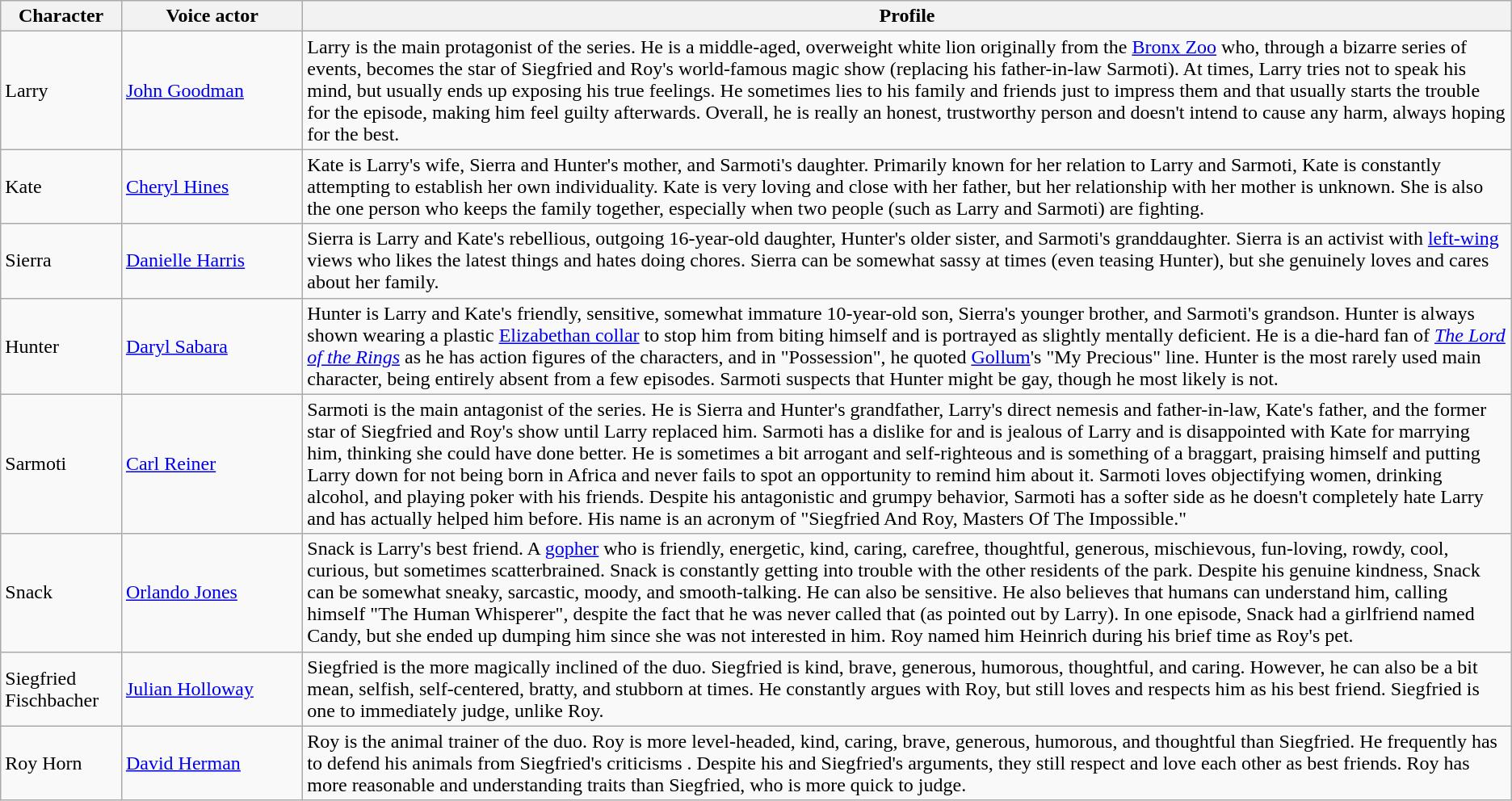<table class="wikitable" style="border-collapse: collapse;" cellpadding="3" border="1">
<tr>
<th width="8%" column>Character</th>
<th width="12%" column>Voice actor</th>
<th>Profile</th>
</tr>
<tr>
<td>Larry</td>
<td><a href='#'>John Goodman</a></td>
<td>Larry is the main protagonist of the series. He is a middle-aged, overweight white lion originally from the <a href='#'>Bronx Zoo</a> who, through a bizarre series of events, becomes the star of Siegfried and Roy's world-famous magic show (replacing his father-in-law Sarmoti). At times, Larry tries not to speak his mind, but usually ends up exposing his true feelings. He sometimes lies to his family and friends just to impress them and that usually starts the trouble for the episode, making him feel guilty afterwards. Overall, he is really an honest, trustworthy person and doesn't intend to cause any harm, always hoping for the best.</td>
</tr>
<tr>
<td>Kate</td>
<td><a href='#'>Cheryl Hines</a></td>
<td>Kate is Larry's wife, Sierra and Hunter's mother, and Sarmoti's daughter. Primarily known for her relation to Larry and Sarmoti, Kate is constantly attempting to establish her own individuality. Kate is very loving and close with her father, but her relationship with her mother is unknown. She is also the one person who keeps the family together, especially when two people (such as Larry and Sarmoti) are fighting.</td>
</tr>
<tr>
<td>Sierra</td>
<td><a href='#'>Danielle Harris</a></td>
<td>Sierra is Larry and Kate's rebellious, outgoing 16-year-old daughter, Hunter's older sister, and Sarmoti's granddaughter. Sierra is an activist with <a href='#'>left-wing</a> views who likes the latest things and hates doing chores. Sierra can be somewhat sassy at times (even teasing Hunter), but she genuinely loves and cares about her family.</td>
</tr>
<tr>
<td>Hunter</td>
<td><a href='#'>Daryl Sabara</a></td>
<td>Hunter is Larry and Kate's friendly, sensitive, somewhat immature 10-year-old son, Sierra's younger brother, and Sarmoti's grandson. Hunter is always shown wearing a plastic <a href='#'>Elizabethan collar</a> to stop him from biting himself and is portrayed as slightly mentally deficient. He is a die-hard fan of <em><a href='#'>The Lord of the Rings</a></em> as he has action figures of the characters, and in "Possession", he quoted <a href='#'>Gollum</a>'s "My Precious" line. Hunter is the most rarely used main character, being entirely absent from a few episodes. Sarmoti suspects that Hunter might be gay, though he most likely is not.</td>
</tr>
<tr>
<td>Sarmoti</td>
<td><a href='#'>Carl Reiner</a></td>
<td>Sarmoti is the main antagonist of the series. He is Sierra and Hunter's grandfather, Larry's direct nemesis and father-in-law, Kate's father, and the former star of Siegfried and Roy's show until Larry replaced him. Sarmoti has a dislike for and is jealous of Larry and is disappointed with Kate for marrying him, thinking she could have done better. He is sometimes a bit arrogant and self-righteous and is something of a braggart, praising himself and putting Larry down for not being born in Africa and never fails to spot an opportunity to remind him about it. Sarmoti loves objectifying women, drinking alcohol, and playing poker with his friends. Despite his antagonistic and grumpy behavior, Sarmoti has a softer side as he doesn't completely hate Larry and has actually helped him before. His name is an acronym of "Siegfried And Roy, Masters Of The Impossible."</td>
</tr>
<tr>
<td>Snack</td>
<td><a href='#'>Orlando Jones</a></td>
<td>Snack is Larry's best friend. A <a href='#'>gopher</a> who is friendly, energetic, kind, caring, carefree, thoughtful, generous, mischievous, fun-loving, rowdy, cool, curious, but sometimes scatterbrained. Snack is constantly getting into trouble with the other residents of the park. Despite his genuine kindness, Snack can be somewhat sneaky, sarcastic, moody, and smooth-talking. He can also be sensitive. He also believes that humans can understand him, calling himself "The Human Whisperer", despite the fact that he was never called that (as pointed out by Larry). In one episode, Snack had a girlfriend named Candy, but she ended up dumping him since she was not interested in him. Roy named him Heinrich during his brief time as Roy's pet.</td>
</tr>
<tr>
<td>Siegfried Fischbacher</td>
<td><a href='#'>Julian Holloway</a></td>
<td>Siegfried is the more magically inclined of the duo. Siegfried is kind, brave, generous, humorous, thoughtful, and caring. However, he can also be a bit mean, selfish, self-centered, bratty, and stubborn at times. He constantly argues with Roy, but still loves and respects him as his best friend. Siegfried is one to immediately judge, unlike Roy.</td>
</tr>
<tr>
<td>Roy Horn</td>
<td><a href='#'>David Herman</a></td>
<td>Roy is the animal trainer of the duo. Roy is more level-headed, kind, caring, brave, generous, humorous, and thoughtful than Siegfried. He frequently has to defend his animals from Siegfried's criticisms . Despite his and Siegfried's arguments, they still respect and love each other as best friends. Roy has more reasonable and understanding traits than Siegfried, who is more quick to judge.</td>
</tr>
</table>
